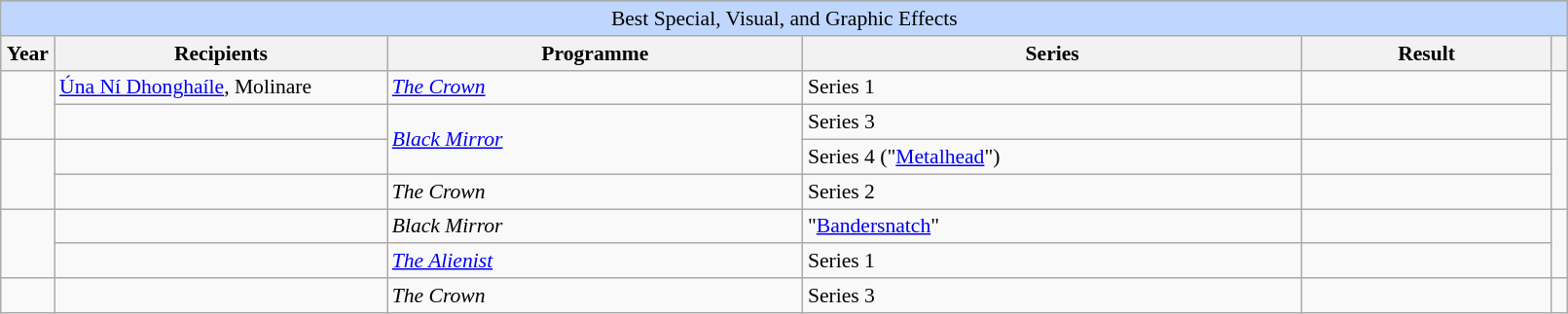<table class="wikitable plainrowheaders" style="font-size: 90%" width=85%>
<tr>
</tr>
<tr ---- bgcolor="#bfd7ff">
<td colspan=6 align=center>Best Special, Visual, and Graphic Effects</td>
</tr>
<tr ---- bgcolor="#ebf5ff">
<th scope="col" style="width:2%;">Year</th>
<th scope="col" style="width:20%;">Recipients</th>
<th scope="col" style="width:25%;">Programme</th>
<th scope="col" style="width:30%;">Series</th>
<th scope="col" style="width:15%;">Result</th>
<th scope="col" class="unsortable" style="width:1%;"></th>
</tr>
<tr>
<td rowspan="2"></td>
<td><a href='#'>Úna Ní Dhonghaíle</a>, Molinare</td>
<td><em><a href='#'>The Crown</a></em></td>
<td>Series 1</td>
<td></td>
<td rowspan="2"></td>
</tr>
<tr>
<td></td>
<td rowspan="2"><em><a href='#'>Black Mirror</a></em></td>
<td>Series 3</td>
<td></td>
</tr>
<tr>
<td rowspan="2"></td>
<td></td>
<td>Series 4 ("<a href='#'>Metalhead</a>")</td>
<td></td>
<td rowspan="2"></td>
</tr>
<tr>
<td></td>
<td><em>The Crown</em></td>
<td>Series 2</td>
<td></td>
</tr>
<tr>
<td rowspan="2"></td>
<td></td>
<td><em>Black Mirror</em></td>
<td>"<a href='#'>Bandersnatch</a>"</td>
<td></td>
<td rowspan="2"></td>
</tr>
<tr>
<td></td>
<td><em><a href='#'>The Alienist</a></em></td>
<td>Series 1</td>
<td></td>
</tr>
<tr>
<td></td>
<td></td>
<td><em>The Crown</em></td>
<td>Series 3</td>
<td></td>
<td></td>
</tr>
</table>
